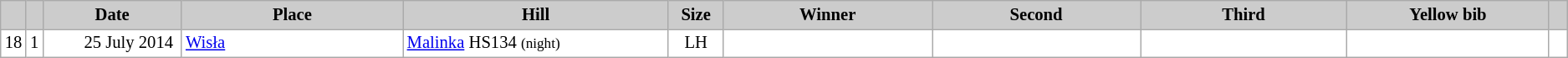<table class="wikitable plainrowheaders" style="background:#fff; font-size:86%; line-height:16px; border:grey solid 1px; border-collapse:collapse;">
<tr style="background:#ccc; text-align:center;">
<th scope="col" style="background:#ccc; width=20 px;"></th>
<th scope="col" style="background:#ccc; width=30 px;"></th>
<th scope="col" style="background:#ccc; width:120px;">Date</th>
<th scope="col" style="background:#ccc; width:200px;">Place</th>
<th scope="col" style="background:#ccc; width:240px;">Hill</th>
<th scope="col" style="background:#ccc; width:40px;">Size</th>
<th scope="col" style="background:#ccc; width:185px;">Winner</th>
<th scope="col" style="background:#ccc; width:185px;">Second</th>
<th scope="col" style="background:#ccc; width:185px;">Third</th>
<th scope="col" style="background:#ccc; width:180px;">Yellow bib</th>
<th scope="col" style="background:#ccc; width:10px;"></th>
</tr>
<tr>
<td align=center>18</td>
<td align=center>1</td>
<td align=right>25 July 2014 </td>
<td> <a href='#'>Wisła</a></td>
<td><a href='#'>Malinka</a> HS134 <small>(night)</small></td>
<td align=center>LH</td>
<td></td>
<td></td>
<td></td>
<td></td>
<td></td>
</tr>
</table>
